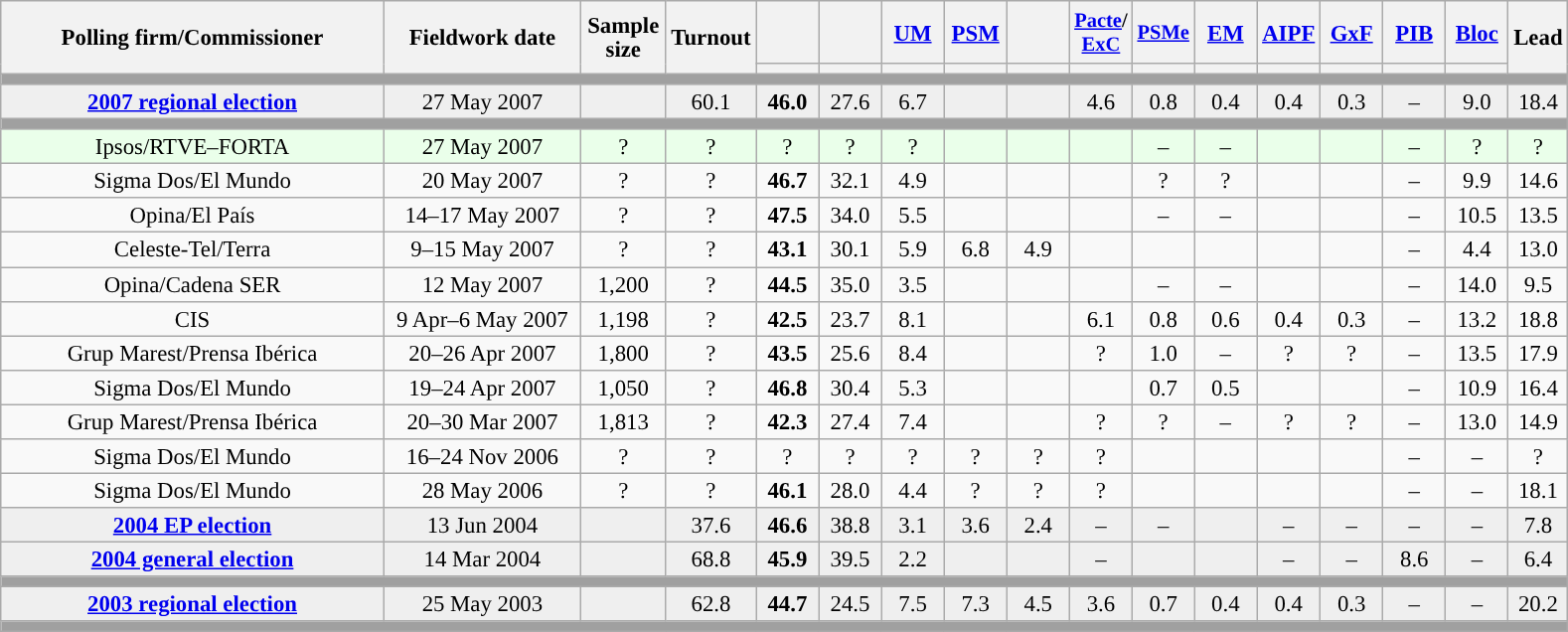<table class="wikitable collapsible collapsed" style="text-align:center; font-size:95%; line-height:16px;">
<tr style="height:42px;">
<th style="width:250px;" rowspan="2">Polling firm/Commissioner</th>
<th style="width:125px;" rowspan="2">Fieldwork date</th>
<th style="width:50px;" rowspan="2">Sample size</th>
<th style="width:45px;" rowspan="2">Turnout</th>
<th style="width:35px;"></th>
<th style="width:35px;"></th>
<th style="width:35px;"><a href='#'>UM</a></th>
<th style="width:35px;"><a href='#'>PSM</a></th>
<th style="width:35px;"></th>
<th style="width:35px; font-size:90%;"><a href='#'>Pacte</a>/<br><a href='#'>ExC</a></th>
<th style="width:35px; font-size:90%;"><a href='#'>PSMe</a></th>
<th style="width:35px;"><a href='#'>EM</a></th>
<th style="width:35px;"><a href='#'>AIPF</a></th>
<th style="width:35px;"><a href='#'>GxF</a></th>
<th style="width:35px;"><a href='#'>PIB</a></th>
<th style="width:35px;"><a href='#'>Bloc</a></th>
<th style="width:30px;" rowspan="2">Lead</th>
</tr>
<tr>
<th style="color:inherit;background:"></th>
<th style="color:inherit;background:"></th>
<th style="color:inherit;background:"></th>
<th style="color:inherit;background:"></th>
<th style="color:inherit;background:"></th>
<th style="color:inherit;background:"></th>
<th style="color:inherit;background:"></th>
<th style="color:inherit;background:"></th>
<th style="color:inherit;background:"></th>
<th style="color:inherit;background:"></th>
<th style="color:inherit;background:"></th>
<th style="color:inherit;background:"></th>
</tr>
<tr>
<td colspan="17" style="background:#A0A0A0"></td>
</tr>
<tr style="background:#EFEFEF;">
<td><strong><a href='#'>2007 regional election</a></strong></td>
<td>27 May 2007</td>
<td></td>
<td>60.1</td>
<td><strong>46.0</strong><br></td>
<td>27.6<br></td>
<td>6.7<br></td>
<td></td>
<td></td>
<td>4.6<br></td>
<td>0.8<br></td>
<td>0.4<br></td>
<td>0.4<br></td>
<td>0.3<br></td>
<td>–</td>
<td>9.0<br></td>
<td style="background:">18.4</td>
</tr>
<tr>
<td colspan="17" style="background:#A0A0A0"></td>
</tr>
<tr style="background:#EAFFEA;">
<td>Ipsos/RTVE–FORTA</td>
<td>27 May 2007</td>
<td>?</td>
<td>?</td>
<td>?<br></td>
<td>?<br></td>
<td>?<br></td>
<td></td>
<td></td>
<td></td>
<td>–</td>
<td>–</td>
<td></td>
<td></td>
<td>–</td>
<td>?<br></td>
<td style="background:">?</td>
</tr>
<tr>
<td>Sigma Dos/El Mundo</td>
<td>20 May 2007</td>
<td>?</td>
<td>?</td>
<td><strong>46.7</strong><br></td>
<td>32.1<br></td>
<td>4.9<br></td>
<td></td>
<td></td>
<td></td>
<td>?<br></td>
<td>?<br></td>
<td></td>
<td></td>
<td>–</td>
<td>9.9<br></td>
<td style="background:">14.6</td>
</tr>
<tr>
<td>Opina/El País</td>
<td>14–17 May 2007</td>
<td>?</td>
<td>?</td>
<td><strong>47.5</strong><br></td>
<td>34.0<br></td>
<td>5.5<br></td>
<td></td>
<td></td>
<td></td>
<td>–</td>
<td>–</td>
<td></td>
<td></td>
<td>–</td>
<td>10.5<br></td>
<td style="background:">13.5</td>
</tr>
<tr>
<td>Celeste-Tel/Terra</td>
<td>9–15 May 2007</td>
<td>?</td>
<td>?</td>
<td><strong>43.1</strong><br></td>
<td>30.1<br></td>
<td>5.9<br></td>
<td>6.8<br></td>
<td>4.9<br></td>
<td></td>
<td></td>
<td></td>
<td></td>
<td></td>
<td>–</td>
<td>4.4<br></td>
<td style="background:">13.0</td>
</tr>
<tr>
<td>Opina/Cadena SER</td>
<td>12 May 2007</td>
<td>1,200</td>
<td>?</td>
<td><strong>44.5</strong><br></td>
<td>35.0<br></td>
<td>3.5<br></td>
<td></td>
<td></td>
<td></td>
<td>–</td>
<td>–</td>
<td></td>
<td></td>
<td>–</td>
<td>14.0<br></td>
<td style="background:">9.5</td>
</tr>
<tr>
<td>CIS</td>
<td>9 Apr–6 May 2007</td>
<td>1,198</td>
<td>?</td>
<td><strong>42.5</strong><br></td>
<td>23.7<br></td>
<td>8.1<br></td>
<td></td>
<td></td>
<td>6.1<br></td>
<td>0.8<br></td>
<td>0.6<br></td>
<td>0.4<br></td>
<td>0.3<br></td>
<td>–</td>
<td>13.2<br></td>
<td style="background:">18.8</td>
</tr>
<tr>
<td>Grup Marest/Prensa Ibérica</td>
<td>20–26 Apr 2007</td>
<td>1,800</td>
<td>?</td>
<td><strong>43.5</strong><br></td>
<td>25.6<br></td>
<td>8.4<br></td>
<td></td>
<td></td>
<td>?<br></td>
<td>1.0<br></td>
<td>–</td>
<td>?<br></td>
<td>?<br></td>
<td>–</td>
<td>13.5<br></td>
<td style="background:">17.9</td>
</tr>
<tr>
<td>Sigma Dos/El Mundo</td>
<td>19–24 Apr 2007</td>
<td>1,050</td>
<td>?</td>
<td><strong>46.8</strong><br></td>
<td>30.4<br></td>
<td>5.3<br></td>
<td></td>
<td></td>
<td></td>
<td>0.7<br></td>
<td>0.5<br></td>
<td></td>
<td></td>
<td>–</td>
<td>10.9<br></td>
<td style="background:">16.4</td>
</tr>
<tr>
<td>Grup Marest/Prensa Ibérica</td>
<td>20–30 Mar 2007</td>
<td>1,813</td>
<td>?</td>
<td><strong>42.3</strong><br></td>
<td>27.4<br></td>
<td>7.4<br></td>
<td></td>
<td></td>
<td>?<br></td>
<td>?<br></td>
<td>–</td>
<td>?<br></td>
<td>?<br></td>
<td>–</td>
<td>13.0<br></td>
<td style="background:">14.9</td>
</tr>
<tr>
<td>Sigma Dos/El Mundo</td>
<td>16–24 Nov 2006</td>
<td>?</td>
<td>?</td>
<td>?<br></td>
<td>?<br></td>
<td>?<br></td>
<td>?<br></td>
<td>?<br></td>
<td>?<br></td>
<td></td>
<td></td>
<td></td>
<td></td>
<td>–</td>
<td>–</td>
<td style="background:">?</td>
</tr>
<tr>
<td>Sigma Dos/El Mundo</td>
<td>28 May 2006</td>
<td>?</td>
<td>?</td>
<td><strong>46.1</strong><br></td>
<td>28.0<br></td>
<td>4.4<br></td>
<td>?<br></td>
<td>?<br></td>
<td>?<br></td>
<td></td>
<td></td>
<td></td>
<td></td>
<td>–</td>
<td>–</td>
<td style="background:">18.1</td>
</tr>
<tr style="background:#EFEFEF;">
<td><strong><a href='#'>2004 EP election</a></strong></td>
<td>13 Jun 2004</td>
<td></td>
<td>37.6</td>
<td><strong>46.6</strong></td>
<td>38.8</td>
<td>3.1</td>
<td>3.6</td>
<td>2.4</td>
<td>–</td>
<td>–</td>
<td></td>
<td>–</td>
<td>–</td>
<td>–</td>
<td>–</td>
<td style="background:">7.8</td>
</tr>
<tr style="background:#EFEFEF;">
<td><strong><a href='#'>2004 general election</a></strong></td>
<td>14 Mar 2004</td>
<td></td>
<td>68.8</td>
<td><strong>45.9</strong></td>
<td>39.5</td>
<td>2.2</td>
<td></td>
<td></td>
<td>–</td>
<td></td>
<td></td>
<td>–</td>
<td>–</td>
<td>8.6</td>
<td>–</td>
<td style="background:">6.4</td>
</tr>
<tr>
<td colspan="17" style="background:#A0A0A0"></td>
</tr>
<tr style="background:#EFEFEF;">
<td><strong><a href='#'>2003 regional election</a></strong></td>
<td>25 May 2003</td>
<td></td>
<td>62.8</td>
<td><strong>44.7</strong><br></td>
<td>24.5<br></td>
<td>7.5<br></td>
<td>7.3<br></td>
<td>4.5<br></td>
<td>3.6<br></td>
<td>0.7<br></td>
<td>0.4<br></td>
<td>0.4<br></td>
<td>0.3<br></td>
<td>–</td>
<td>–</td>
<td style="background:">20.2</td>
</tr>
<tr>
<td colspan="17" style="background:#A0A0A0"></td>
</tr>
</table>
